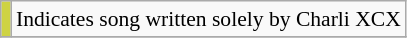<table class="wikitable" style="font-size:90%;">
<tr>
<td style="background-color:#ced343"> </td>
<td>Indicates song written solely by Charli XCX</td>
</tr>
<tr>
</tr>
</table>
